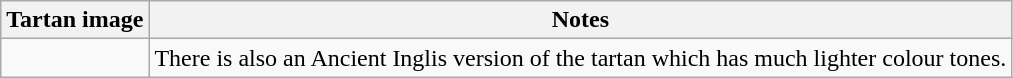<table class="wikitable">
<tr>
<th>Tartan image</th>
<th>Notes</th>
</tr>
<tr>
<td></td>
<td>There is also an Ancient Inglis version of the tartan which has much lighter colour tones.</td>
</tr>
</table>
